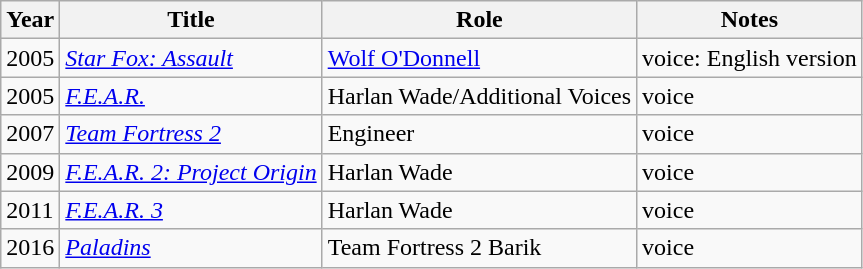<table class="wikitable sortable">
<tr>
<th rowspan="1">Year</th>
<th rowspan="1">Title</th>
<th rowspan="1">Role</th>
<th rowspan="1" class="unsortable">Notes</th>
</tr>
<tr>
<td>2005</td>
<td><em><a href='#'>Star Fox: Assault</a></em></td>
<td><a href='#'>Wolf O'Donnell</a></td>
<td>voice: English version</td>
</tr>
<tr>
<td>2005</td>
<td><em><a href='#'>F.E.A.R.</a></em></td>
<td>Harlan Wade/Additional Voices</td>
<td>voice</td>
</tr>
<tr>
<td>2007</td>
<td><em><a href='#'>Team Fortress 2</a></em></td>
<td>Engineer</td>
<td>voice</td>
</tr>
<tr>
<td>2009</td>
<td><em><a href='#'>F.E.A.R. 2: Project Origin</a></em></td>
<td>Harlan Wade</td>
<td>voice</td>
</tr>
<tr>
<td>2011</td>
<td><em><a href='#'>F.E.A.R. 3</a></em></td>
<td>Harlan Wade</td>
<td>voice</td>
</tr>
<tr>
<td>2016</td>
<td><em><a href='#'>Paladins</a></em></td>
<td>Team Fortress 2 Barik</td>
<td>voice</td>
</tr>
</table>
